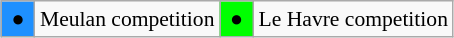<table class="wikitable" style="margin:0.5em auto; font-size:90%;position:relative;">
<tr>
<td bgcolor=DodgerBlue align=center> ● </td>
<td>Meulan competition</td>
<td bgcolor=Lime align=center> ● </td>
<td>Le Havre competition</td>
</tr>
</table>
